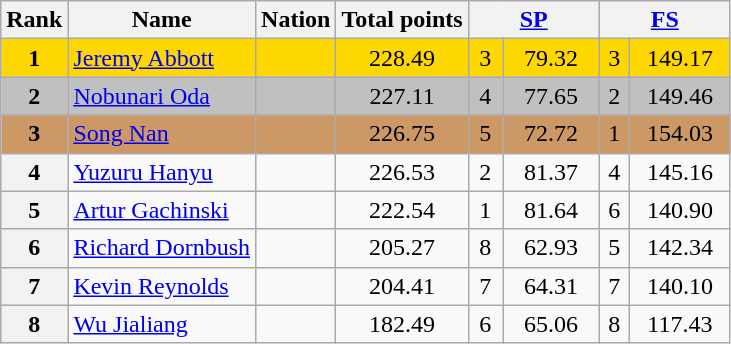<table class="wikitable sortable">
<tr>
<th>Rank</th>
<th>Name</th>
<th>Nation</th>
<th>Total points</th>
<th colspan="2" width="80px"><a href='#'>SP</a></th>
<th colspan="2" width="80px"><a href='#'>FS</a></th>
</tr>
<tr bgcolor="gold">
<td align="center"><strong>1</strong></td>
<td><a href='#'>Jeremy Abbott</a></td>
<td></td>
<td align="center">228.49</td>
<td align="center">3</td>
<td align="center">79.32</td>
<td align="center">3</td>
<td align="center">149.17</td>
</tr>
<tr bgcolor="silver">
<td align="center"><strong>2</strong></td>
<td><a href='#'>Nobunari Oda</a></td>
<td></td>
<td align="center">227.11</td>
<td align="center">4</td>
<td align="center">77.65</td>
<td align="center">2</td>
<td align="center">149.46</td>
</tr>
<tr bgcolor="cc9966">
<td align="center"><strong>3</strong></td>
<td><a href='#'>Song Nan</a></td>
<td></td>
<td align="center">226.75</td>
<td align="center">5</td>
<td align="center">72.72</td>
<td align="center">1</td>
<td align="center">154.03</td>
</tr>
<tr>
<th>4</th>
<td><a href='#'>Yuzuru Hanyu</a></td>
<td></td>
<td align="center">226.53</td>
<td align="center">2</td>
<td align="center">81.37</td>
<td align="center">4</td>
<td align="center">145.16</td>
</tr>
<tr>
<th>5</th>
<td><a href='#'>Artur Gachinski</a></td>
<td></td>
<td align="center">222.54</td>
<td align="center">1</td>
<td align="center">81.64</td>
<td align="center">6</td>
<td align="center">140.90</td>
</tr>
<tr>
<th>6</th>
<td><a href='#'>Richard Dornbush</a></td>
<td></td>
<td align="center">205.27</td>
<td align="center">8</td>
<td align="center">62.93</td>
<td align="center">5</td>
<td align="center">142.34</td>
</tr>
<tr>
<th>7</th>
<td><a href='#'>Kevin Reynolds</a></td>
<td></td>
<td align="center">204.41</td>
<td align="center">7</td>
<td align="center">64.31</td>
<td align="center">7</td>
<td align="center">140.10</td>
</tr>
<tr>
<th>8</th>
<td><a href='#'>Wu Jialiang</a></td>
<td></td>
<td align="center">182.49</td>
<td align="center">6</td>
<td align="center">65.06</td>
<td align="center">8</td>
<td align="center">117.43</td>
</tr>
</table>
